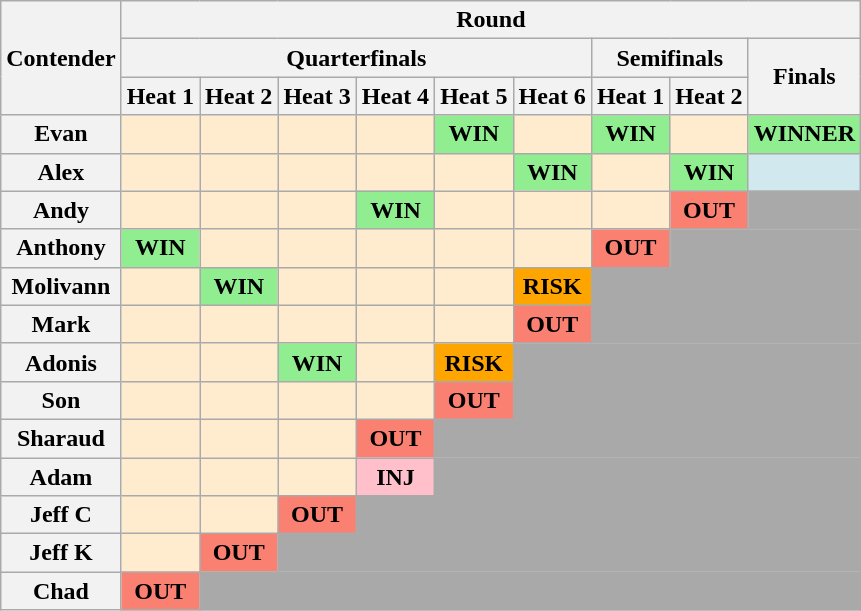<table class="wikitable" style="text-align:center; ">
<tr>
<th rowspan=3>Contender</th>
<th colspan=9>Round</th>
</tr>
<tr>
<th colspan=6>Quarterfinals</th>
<th colspan=2>Semifinals</th>
<th rowspan=2>Finals</th>
</tr>
<tr>
<th>Heat 1</th>
<th>Heat 2</th>
<th>Heat 3</th>
<th>Heat 4</th>
<th>Heat 5</th>
<th>Heat 6</th>
<th>Heat 1</th>
<th>Heat 2</th>
</tr>
<tr>
<th>Evan</th>
<td bgcolor="#FFEBCD"></td>
<td bgcolor="#FFEBCD"></td>
<td bgcolor="#FFEBCD"></td>
<td bgcolor="#FFEBCD"></td>
<td bgcolor="lightgreen"><strong>WIN</strong></td>
<td bgcolor="#FFEBCD"></td>
<td bgcolor="lightgreen"><strong>WIN</strong></td>
<td bgcolor="#FFEBCD"></td>
<td bgcolor="lightgreen"><strong>WINNER</strong></td>
</tr>
<tr>
<th>Alex</th>
<td bgcolor="#FFEBCD"></td>
<td bgcolor="#FFEBCD"></td>
<td bgcolor="#FFEBCD"></td>
<td bgcolor="#FFEBCD"></td>
<td bgcolor="#FFEBCD"></td>
<td bgcolor="lightgreen"><strong>WIN</strong></td>
<td bgcolor="#FFEBCD"></td>
<td bgcolor="lightgreen"><strong>WIN</strong></td>
<td style="background:#D1E8EF"><strong></strong></td>
</tr>
<tr>
<th>Andy</th>
<td bgcolor="#FFEBCD"></td>
<td bgcolor="#FFEBCD"></td>
<td bgcolor="#FFEBCD"></td>
<td bgcolor="lightgreen"><strong>WIN</strong></td>
<td bgcolor="#FFEBCD"></td>
<td bgcolor="#FFEBCD"></td>
<td bgcolor="#FFEBCD"></td>
<td bgcolor=salmon><strong>OUT</strong></td>
<td colspan="1" bgcolor="darkgrey"></td>
</tr>
<tr>
<th>Anthony</th>
<td bgcolor="lightgreen"><strong>WIN</strong></td>
<td bgcolor="#FFEBCD"></td>
<td bgcolor="#FFEBCD"></td>
<td bgcolor="#FFEBCD"></td>
<td bgcolor="#FFEBCD"></td>
<td bgcolor="#FFEBCD"></td>
<td bgcolor=salmon><strong>OUT</strong></td>
<td colspan="2" bgcolor="darkgrey"></td>
</tr>
<tr>
<th>Molivann</th>
<td bgcolor="#FFEBCD"></td>
<td bgcolor="lightgreen"><strong>WIN</strong></td>
<td bgcolor="#FFEBCD"></td>
<td bgcolor="#FFEBCD"></td>
<td bgcolor="#FFEBCD"></td>
<td bgcolor="orange"><strong>RISK</strong></td>
<td colspan="3" bgcolor="darkgrey"></td>
</tr>
<tr>
<th>Mark</th>
<td bgcolor="#FFEBCD"></td>
<td bgcolor="#FFEBCD"></td>
<td bgcolor="#FFEBCD"></td>
<td bgcolor="#FFEBCD"></td>
<td bgcolor="#FFEBCD"></td>
<td bgcolor=salmon><strong>OUT</strong></td>
<td colspan="3" bgcolor="darkgrey"></td>
</tr>
<tr>
<th>Adonis</th>
<td bgcolor="#FFEBCD"></td>
<td bgcolor="#FFEBCD"></td>
<td bgcolor="lightgreen"><strong>WIN</strong></td>
<td bgcolor="#FFEBCD"></td>
<td bgcolor="orange"><strong>RISK</strong></td>
<td colspan="4" bgcolor="darkgrey"></td>
</tr>
<tr>
<th>Son</th>
<td bgcolor="#FFEBCD"></td>
<td bgcolor="#FFEBCD"></td>
<td bgcolor="#FFEBCD"></td>
<td bgcolor="#FFEBCD"></td>
<td bgcolor=salmon><strong>OUT</strong></td>
<td colspan="4" bgcolor="darkgrey"></td>
</tr>
<tr>
<th>Sharaud</th>
<td bgcolor="#FFEBCD"></td>
<td bgcolor="#FFEBCD"></td>
<td bgcolor="#FFEBCD"></td>
<td bgcolor=salmon><strong>OUT</strong></td>
<td colspan="5" bgcolor="darkgrey"></td>
</tr>
<tr>
<th>Adam</th>
<td bgcolor="#FFEBCD"></td>
<td bgcolor="#FFEBCD"></td>
<td bgcolor="#FFEBCD"></td>
<td style="background:pink;"><strong>INJ</strong></td>
<td colspan="5" bgcolor="darkgrey"></td>
</tr>
<tr>
<th>Jeff C</th>
<td bgcolor="#FFEBCD"></td>
<td bgcolor="#FFEBCD"></td>
<td bgcolor=salmon><strong>OUT</strong></td>
<td colspan="6" bgcolor="darkgrey"></td>
</tr>
<tr>
<th>Jeff K</th>
<td bgcolor="#FFEBCD"></td>
<td bgcolor=salmon><strong>OUT</strong></td>
<td colspan="7" bgcolor="darkgrey"></td>
</tr>
<tr>
<th>Chad</th>
<td bgcolor=salmon><strong>OUT</strong></td>
<td colspan="8" bgcolor="darkgrey"></td>
</tr>
</table>
